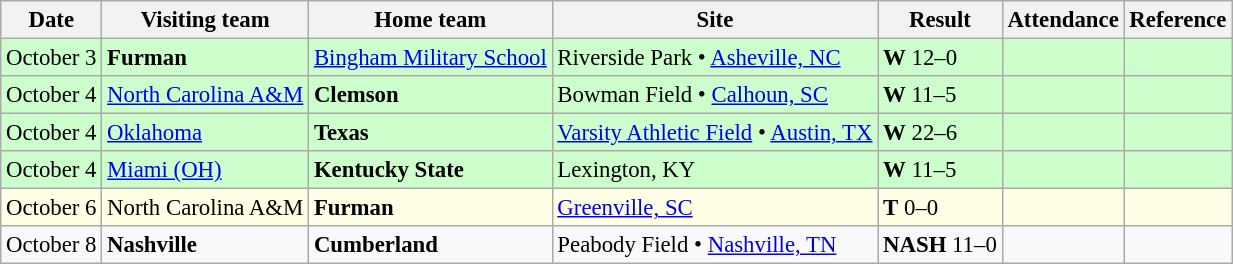<table class="wikitable" style="font-size:95%;">
<tr>
<th>Date</th>
<th>Visiting team</th>
<th>Home team</th>
<th>Site</th>
<th>Result</th>
<th>Attendance</th>
<th class="unsortable">Reference</th>
</tr>
<tr bgcolor=ccffcc>
<td>October 3</td>
<td><strong>Furman</strong></td>
<td><a href='#'>Bingham Military School</a></td>
<td>Riverside Park • <a href='#'>Asheville, NC</a></td>
<td><strong>W</strong> 12–0</td>
<td></td>
<td></td>
</tr>
<tr bgcolor=ccffcc>
<td>October 4</td>
<td><a href='#'>North Carolina A&M</a></td>
<td><strong>Clemson</strong></td>
<td>Bowman Field • <a href='#'>Calhoun, SC</a></td>
<td><strong>W</strong> 11–5</td>
<td></td>
<td></td>
</tr>
<tr bgcolor=ccffcc>
<td>October 4</td>
<td><a href='#'>Oklahoma</a></td>
<td><strong>Texas</strong></td>
<td><a href='#'>Varsity Athletic Field</a> • <a href='#'>Austin, TX</a></td>
<td><strong>W</strong> 22–6</td>
<td></td>
<td></td>
</tr>
<tr bgcolor=ccffcc>
<td>October 4</td>
<td><a href='#'>Miami (OH)</a></td>
<td><strong>Kentucky State</strong></td>
<td>Lexington, KY</td>
<td><strong>W</strong> 11–5</td>
<td></td>
<td></td>
</tr>
<tr bgcolor=ffffe6>
<td>October 6</td>
<td>North Carolina A&M</td>
<td><strong>Furman</strong></td>
<td><a href='#'>Greenville, SC</a></td>
<td><strong>T</strong> 0–0</td>
<td></td>
<td></td>
</tr>
<tr bgcolor=>
<td>October 8</td>
<td><strong>Nashville</strong></td>
<td><strong>Cumberland</strong></td>
<td>Peabody Field • <a href='#'>Nashville, TN</a></td>
<td><strong>NASH</strong> 11–0</td>
<td></td>
<td></td>
</tr>
</table>
